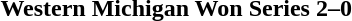<table class="noborder" style="text-align: center; border: none; width: 100%">
<tr>
<th width="97%"><strong>Western Michigan Won Series 2–0</strong></th>
<th width="3%"></th>
</tr>
</table>
